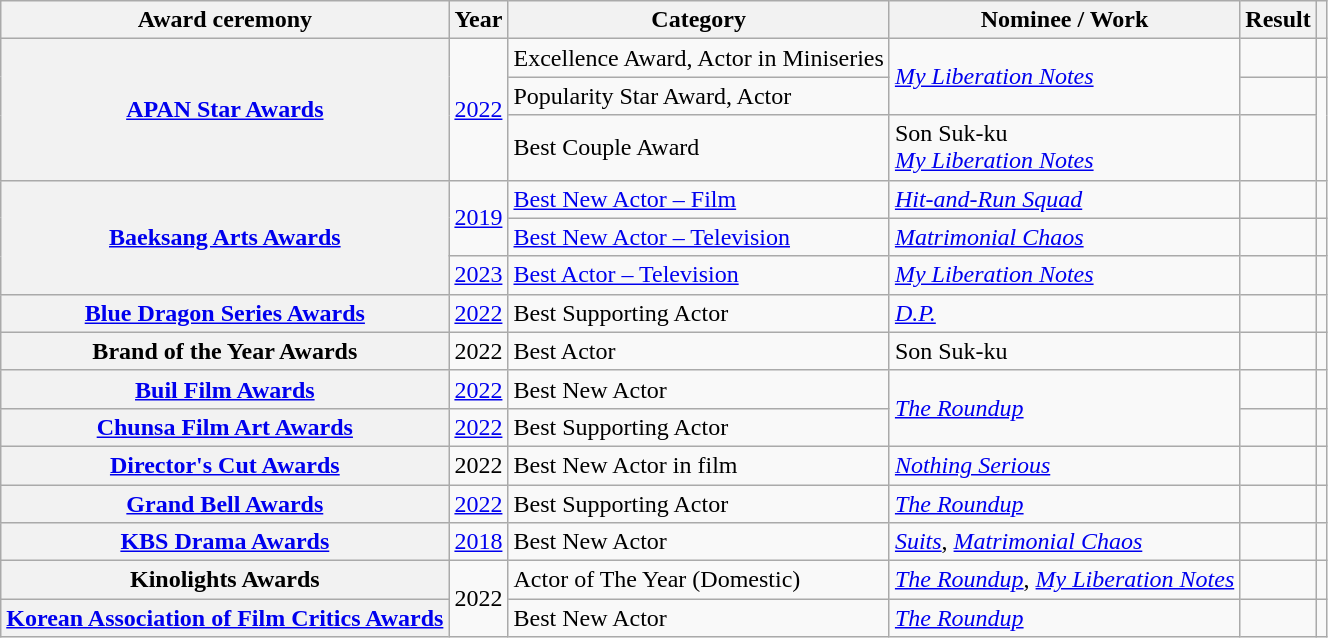<table class="wikitable plainrowheaders sortable">
<tr>
<th scope="col">Award ceremony</th>
<th scope="col">Year</th>
<th scope="col">Category</th>
<th scope="col">Nominee / Work</th>
<th scope="col">Result</th>
<th scope="col" class="unsortable"></th>
</tr>
<tr>
<th scope="row" rowspan="3"><a href='#'>APAN Star Awards</a></th>
<td rowspan="3" style="text-align:center"><a href='#'>2022</a></td>
<td>Excellence Award, Actor in Miniseries</td>
<td rowspan= "2"><em><a href='#'>My Liberation Notes</a></em></td>
<td></td>
<td style="text-align:center"></td>
</tr>
<tr>
<td>Popularity Star Award, Actor</td>
<td></td>
<td rowspan="2" style="text-align:center"></td>
</tr>
<tr>
<td>Best Couple Award</td>
<td>Son Suk-ku <br><em><a href='#'>My Liberation Notes</a></em></td>
<td></td>
</tr>
<tr>
<th scope="row"  rowspan="3"><a href='#'>Baeksang Arts Awards</a></th>
<td rowspan="2" style="text-align:center"><a href='#'>2019</a></td>
<td><a href='#'>Best New Actor – Film</a></td>
<td><em><a href='#'>Hit-and-Run Squad</a></em></td>
<td></td>
<td style="text-align:center"></td>
</tr>
<tr>
<td><a href='#'>Best New Actor – Television</a></td>
<td><em><a href='#'>Matrimonial Chaos</a></em></td>
<td></td>
<td style="text-align:center"></td>
</tr>
<tr>
<td style="text-align:center"><a href='#'>2023</a></td>
<td><a href='#'>Best Actor – Television</a></td>
<td><em><a href='#'>My Liberation Notes</a></em></td>
<td></td>
<td style="text-align:center"></td>
</tr>
<tr>
<th scope="row"><a href='#'>Blue Dragon Series Awards</a></th>
<td style="text-align:center"><a href='#'>2022</a></td>
<td>Best Supporting Actor</td>
<td><em><a href='#'>D.P.</a></em></td>
<td></td>
<td style="text-align:center"></td>
</tr>
<tr>
<th scope="row">Brand of the Year Awards</th>
<td style="text-align:center">2022</td>
<td>Best Actor</td>
<td>Son Suk-ku</td>
<td></td>
<td style="text-align:center"></td>
</tr>
<tr>
<th scope="row"><a href='#'>Buil Film Awards</a></th>
<td style="text-align:center"><a href='#'>2022</a></td>
<td>Best New Actor</td>
<td rowspan="2"><em><a href='#'>The Roundup</a></em></td>
<td></td>
<td style="text-align:center"></td>
</tr>
<tr>
<th scope="row"><a href='#'>Chunsa Film Art Awards</a></th>
<td style="text-align:center"><a href='#'>2022</a></td>
<td>Best Supporting Actor</td>
<td></td>
<td style="text-align:center"></td>
</tr>
<tr>
<th scope="row"><a href='#'>Director's Cut Awards</a></th>
<td style="text-align:center">2022</td>
<td>Best New Actor in film</td>
<td><em><a href='#'>Nothing Serious</a></em></td>
<td></td>
<td style="text-align:center"></td>
</tr>
<tr>
<th scope="row"><a href='#'>Grand Bell Awards</a></th>
<td style="text-align:center"><a href='#'>2022</a></td>
<td>Best Supporting Actor</td>
<td><em><a href='#'>The Roundup</a></em></td>
<td></td>
<td style="text-align:center"></td>
</tr>
<tr>
<th scope="row"><a href='#'>KBS Drama Awards</a></th>
<td style="text-align:center"><a href='#'>2018</a></td>
<td>Best New Actor</td>
<td><em><a href='#'>Suits</a></em>, <em><a href='#'>Matrimonial Chaos</a></em></td>
<td></td>
<td style="text-align:center"></td>
</tr>
<tr>
<th scope="row">Kinolights Awards</th>
<td rowspan="2" style="text-align:center">2022</td>
<td>Actor of The Year (Domestic)</td>
<td><em><a href='#'>The Roundup</a></em>, <em><a href='#'>My Liberation Notes</a></em></td>
<td></td>
<td style="text-align:center"></td>
</tr>
<tr>
<th scope="row"><a href='#'>Korean Association of Film Critics Awards</a></th>
<td>Best New Actor</td>
<td><em><a href='#'>The Roundup</a></em></td>
<td></td>
<td style="text-align:center"></td>
</tr>
</table>
